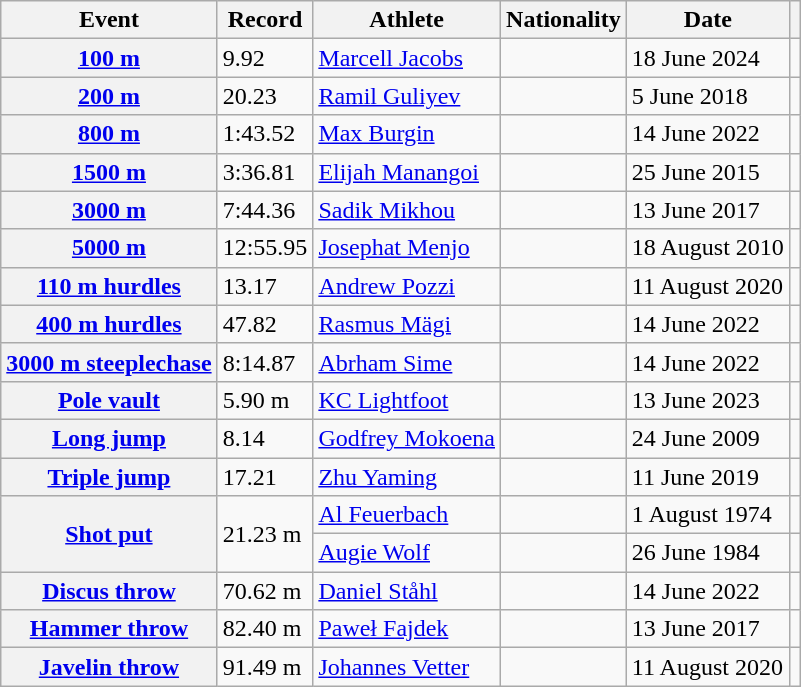<table class="wikitable plainrowheaders sticky-header">
<tr>
<th scope="col">Event</th>
<th scope="col">Record</th>
<th scope="col">Athlete</th>
<th scope="col">Nationality</th>
<th scope="col">Date</th>
<th scope="col"></th>
</tr>
<tr>
<th scope="row"><a href='#'>100 m</a></th>
<td>9.92 </td>
<td><a href='#'>Marcell Jacobs</a></td>
<td></td>
<td>18 June 2024</td>
<td></td>
</tr>
<tr>
<th scope="row"><a href='#'>200 m</a></th>
<td>20.23 </td>
<td><a href='#'>Ramil Guliyev</a></td>
<td></td>
<td>5 June 2018</td>
<td></td>
</tr>
<tr>
<th scope="row"><a href='#'>800 m</a></th>
<td>1:43.52</td>
<td><a href='#'>Max Burgin</a></td>
<td></td>
<td>14 June 2022</td>
<td></td>
</tr>
<tr>
<th scope="row"><a href='#'>1500 m</a></th>
<td>3:36.81</td>
<td><a href='#'>Elijah Manangoi</a></td>
<td></td>
<td>25 June 2015</td>
<td></td>
</tr>
<tr>
<th scope="row"><a href='#'>3000 m</a></th>
<td>7:44.36</td>
<td><a href='#'>Sadik Mikhou</a></td>
<td></td>
<td>13 June 2017</td>
<td></td>
</tr>
<tr>
<th scope="row"><a href='#'>5000 m</a></th>
<td>12:55.95</td>
<td><a href='#'>Josephat Menjo</a></td>
<td></td>
<td>18 August 2010</td>
<td></td>
</tr>
<tr>
<th scope="row"><a href='#'>110 m hurdles</a></th>
<td>13.17 </td>
<td><a href='#'>Andrew Pozzi</a></td>
<td></td>
<td>11 August 2020</td>
<td></td>
</tr>
<tr>
<th scope="row"><a href='#'>400 m hurdles</a></th>
<td>47.82</td>
<td><a href='#'>Rasmus Mägi</a></td>
<td></td>
<td>14 June 2022</td>
<td></td>
</tr>
<tr>
<th scope="row"><a href='#'>3000 m steeplechase</a></th>
<td>8:14.87</td>
<td><a href='#'>Abrham Sime</a></td>
<td></td>
<td>14 June 2022</td>
<td></td>
</tr>
<tr>
<th scope="row"><a href='#'>Pole vault</a></th>
<td>5.90 m</td>
<td><a href='#'>KC Lightfoot</a></td>
<td></td>
<td>13 June 2023</td>
<td></td>
</tr>
<tr>
<th scope="row"><a href='#'>Long jump</a></th>
<td>8.14 </td>
<td><a href='#'>Godfrey Mokoena</a></td>
<td></td>
<td>24 June 2009</td>
<td></td>
</tr>
<tr>
<th scope="row"><a href='#'>Triple jump</a></th>
<td>17.21 </td>
<td><a href='#'>Zhu Yaming</a></td>
<td></td>
<td>11 June 2019</td>
<td></td>
</tr>
<tr>
<th scope="rowgroup" rowspan="2"><a href='#'>Shot put</a></th>
<td rowspan="2">21.23 m</td>
<td><a href='#'>Al Feuerbach</a></td>
<td></td>
<td>1 August 1974</td>
<td></td>
</tr>
<tr>
<td><a href='#'>Augie Wolf</a></td>
<td></td>
<td>26 June 1984</td>
<td></td>
</tr>
<tr>
<th scope="row"><a href='#'>Discus throw</a></th>
<td>70.62 m</td>
<td><a href='#'>Daniel Ståhl</a></td>
<td></td>
<td>14 June 2022</td>
<td></td>
</tr>
<tr>
<th scope="row"><a href='#'>Hammer throw</a></th>
<td>82.40 m</td>
<td><a href='#'>Paweł Fajdek</a></td>
<td></td>
<td>13 June 2017</td>
<td></td>
</tr>
<tr>
<th scope="row"><a href='#'>Javelin throw</a></th>
<td>91.49 m</td>
<td><a href='#'>Johannes Vetter</a></td>
<td></td>
<td>11 August 2020</td>
<td></td>
</tr>
</table>
